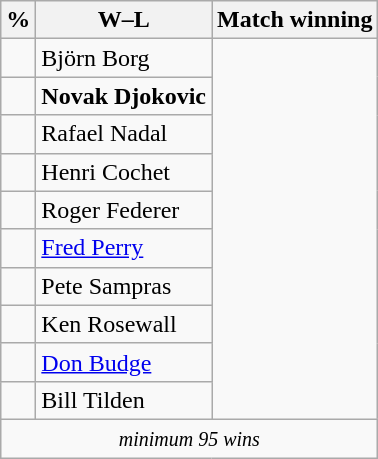<table class=wikitable style="display:inline-table;">
<tr>
<th>%</th>
<th>W–L</th>
<th>Match winning</th>
</tr>
<tr>
<td></td>
<td> Björn Borg</td>
</tr>
<tr>
<td></td>
<td> <strong>Novak Djokovic</strong></td>
</tr>
<tr>
<td></td>
<td> Rafael Nadal</td>
</tr>
<tr>
<td></td>
<td> Henri Cochet</td>
</tr>
<tr>
<td></td>
<td> Roger Federer</td>
</tr>
<tr>
<td></td>
<td> <a href='#'>Fred Perry</a></td>
</tr>
<tr>
<td></td>
<td> Pete Sampras</td>
</tr>
<tr>
<td></td>
<td> Ken Rosewall</td>
</tr>
<tr>
<td></td>
<td> <a href='#'>Don Budge</a></td>
</tr>
<tr>
<td></td>
<td> Bill Tilden<br></td>
</tr>
<tr>
<td colspan="3" colspan="5" style="text-align: center;"><small><em>minimum 95 wins</em></small></td>
</tr>
</table>
